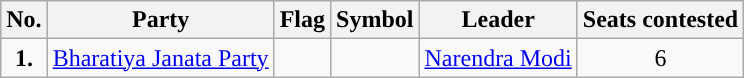<table class="wikitable">
<tr>
<th>No.</th>
<th>Party</th>
<th>Flag</th>
<th>Symbol</th>
<th>Leader</th>
<th>Seats contested</th>
</tr>
<tr>
<td ! style="text-align:center; background:"><strong>1.</strong></td>
<td style="text-align:center"><a href='#'>Bharatiya Janata Party</a></td>
<td></td>
<td></td>
<td style="text-align:center"><a href='#'>Narendra Modi</a></td>
<td style="text-align:center">6</td>
</tr>
</table>
